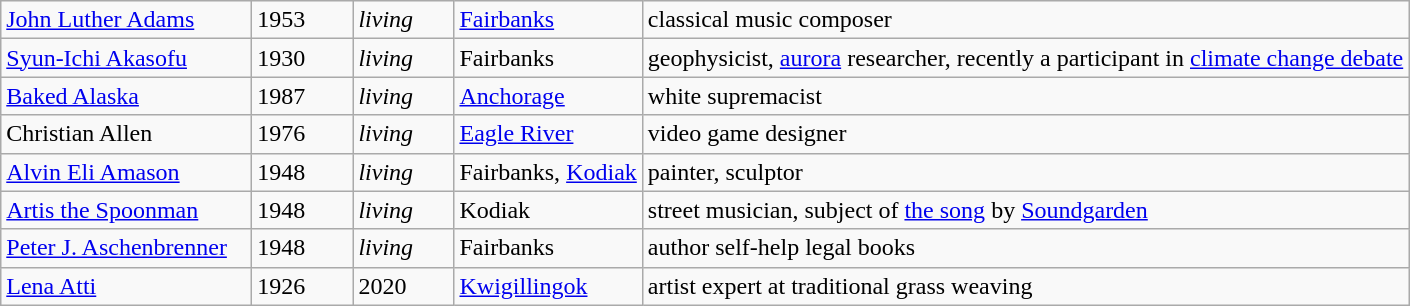<table class="wikitable">
<tr>
<td><a href='#'>John Luther Adams</a></td>
<td width="60pt">1953</td>
<td width="60pt"><em>living</em></td>
<td><a href='#'>Fairbanks</a></td>
<td>classical music composer</td>
</tr>
<tr>
<td width="160pt"><a href='#'>Syun-Ichi Akasofu</a></td>
<td width="60pt">1930</td>
<td width="60pt"><em>living</em></td>
<td>Fairbanks</td>
<td>geophysicist, <a href='#'>aurora</a> researcher, recently a participant in <a href='#'>climate change debate</a></td>
</tr>
<tr>
<td width="160pt"><a href='#'>Baked Alaska</a></td>
<td>1987</td>
<td><em>living</em></td>
<td><a href='#'>Anchorage</a></td>
<td>white supremacist</td>
</tr>
<tr>
<td width="160pt">Christian Allen</td>
<td width="60pt">1976</td>
<td width="60pt"><em>living</em></td>
<td><a href='#'>Eagle River</a></td>
<td>video game designer</td>
</tr>
<tr>
<td width="160pt"><a href='#'>Alvin Eli Amason</a></td>
<td width="60pt">1948</td>
<td width="60pt"><em>living</em></td>
<td>Fairbanks, <a href='#'>Kodiak</a></td>
<td>painter, sculptor</td>
</tr>
<tr>
<td width="160pt"><a href='#'>Artis the Spoonman</a></td>
<td width="60pt">1948</td>
<td width="60pt"><em>living</em></td>
<td>Kodiak</td>
<td>street musician, subject of <a href='#'>the song</a> by <a href='#'>Soundgarden</a></td>
</tr>
<tr>
<td width="160pt"><a href='#'>Peter J. Aschenbrenner</a></td>
<td width="60pt">1948</td>
<td width="60pt"><em>living</em></td>
<td>Fairbanks</td>
<td>author self-help legal books</td>
</tr>
<tr>
<td width="160pt"><a href='#'>Lena Atti</a></td>
<td width="60pt">1926</td>
<td width="60pt">2020</td>
<td><a href='#'>Kwigillingok</a></td>
<td>artist expert at traditional grass weaving</td>
</tr>
</table>
